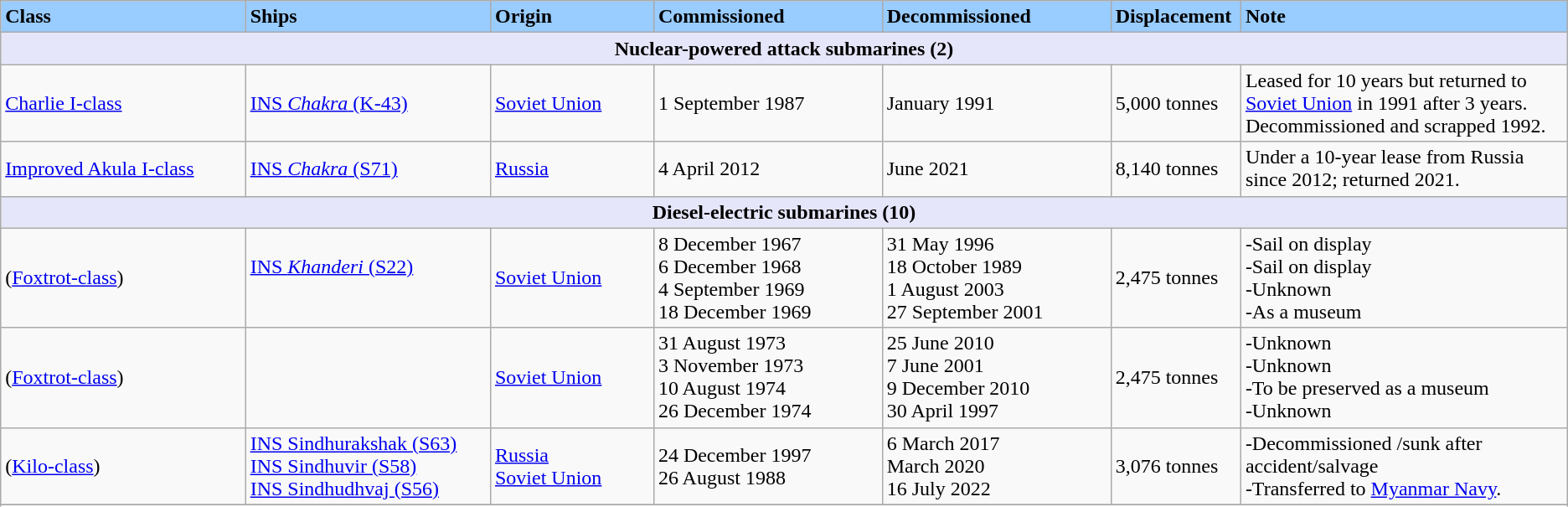<table class="wikitable">
<tr>
<th style="text-align:left; width:15%;background-color:#99ccff;">Class</th>
<th style="text-align:left; width:15%;background-color:#99ccff;">Ships</th>
<th style="text-align:left; width:10%;background-color:#99ccff;">Origin</th>
<th style="text-align:left; width:14%;background-color:#99ccff;">Commissioned</th>
<th style="text-align:left; width:14%;background-color:#99ccff;">Decommissioned</th>
<th style="text-align:left; width:7%;background-color:#99ccff;">Displacement</th>
<th style="text-align:left; width:20%;background-color:#99ccff;">Note</th>
</tr>
<tr>
<th colspan="7" style="background: lavender;">Nuclear-powered attack submarines (2)</th>
</tr>
<tr>
<td><a href='#'>Charlie I-class</a></td>
<td><a href='#'>INS <em>Chakra</em> (K-43)</a></td>
<td><a href='#'>Soviet Union</a></td>
<td>1 September 1987</td>
<td>January 1991</td>
<td>5,000 tonnes</td>
<td>Leased for 10 years but returned to <a href='#'>Soviet Union</a> in 1991 after 3 years. Decommissioned and scrapped 1992.</td>
</tr>
<tr>
<td><a href='#'>Improved Akula I-class</a></td>
<td><a href='#'>INS <em>Chakra</em> (S71)</a></td>
<td><a href='#'>Russia</a></td>
<td>4 April 2012</td>
<td>June 2021</td>
<td>8,140 tonnes</td>
<td>Under a 10-year lease from Russia since 2012; returned 2021.</td>
</tr>
<tr>
<th colspan="7" style="background: lavender;">Diesel-electric submarines (10)</th>
</tr>
<tr>
<td> (<a href='#'>Foxtrot-class</a>)</td>
<td><br><a href='#'>INS <em>Khanderi</em> (S22)</a><br><br><br></td>
<td><a href='#'>Soviet Union</a></td>
<td>8 December 1967<br>6 December 1968<br>4 September 1969<br>18 December 1969<br></td>
<td>31 May 1996<br>18 October 1989<br>1 August 2003<br>27 September 2001<br></td>
<td>2,475 tonnes</td>
<td>-Sail on display<br> -Sail on display<br> -Unknown<br> -As a museum<br></td>
</tr>
<tr>
<td> (<a href='#'>Foxtrot-class</a>)</td>
<td><br><br><br><br></td>
<td><a href='#'>Soviet Union</a></td>
<td>31 August 1973<br>3 November 1973<br>10 August 1974<br>26 December 1974<br></td>
<td>25 June 2010<br>7 June 2001<br>9 December 2010<br>30 April 1997<br></td>
<td>2,475 tonnes</td>
<td>-Unknown<br> -Unknown<br> -To be preserved as a museum<br> -Unknown<br></td>
</tr>
<tr>
<td> (<a href='#'>Kilo-class</a>)</td>
<td><a href='#'>INS Sindhurakshak (S63)</a><br><a href='#'>INS Sindhuvir (S58)</a><br><a href='#'>INS Sindhudhvaj (S56)</a></td>
<td><a href='#'>Russia</a><br><a href='#'>Soviet Union</a></td>
<td>24 December 1997<br>26 August 1988</td>
<td>6 March 2017<br>March 2020<br>16 July 2022</td>
<td>3,076 tonnes</td>
<td>-Decommissioned /sunk after accident/salvage<br> -Transferred to <a href='#'>Myanmar Navy</a>.</td>
</tr>
<tr>
</tr>
<tr>
</tr>
</table>
